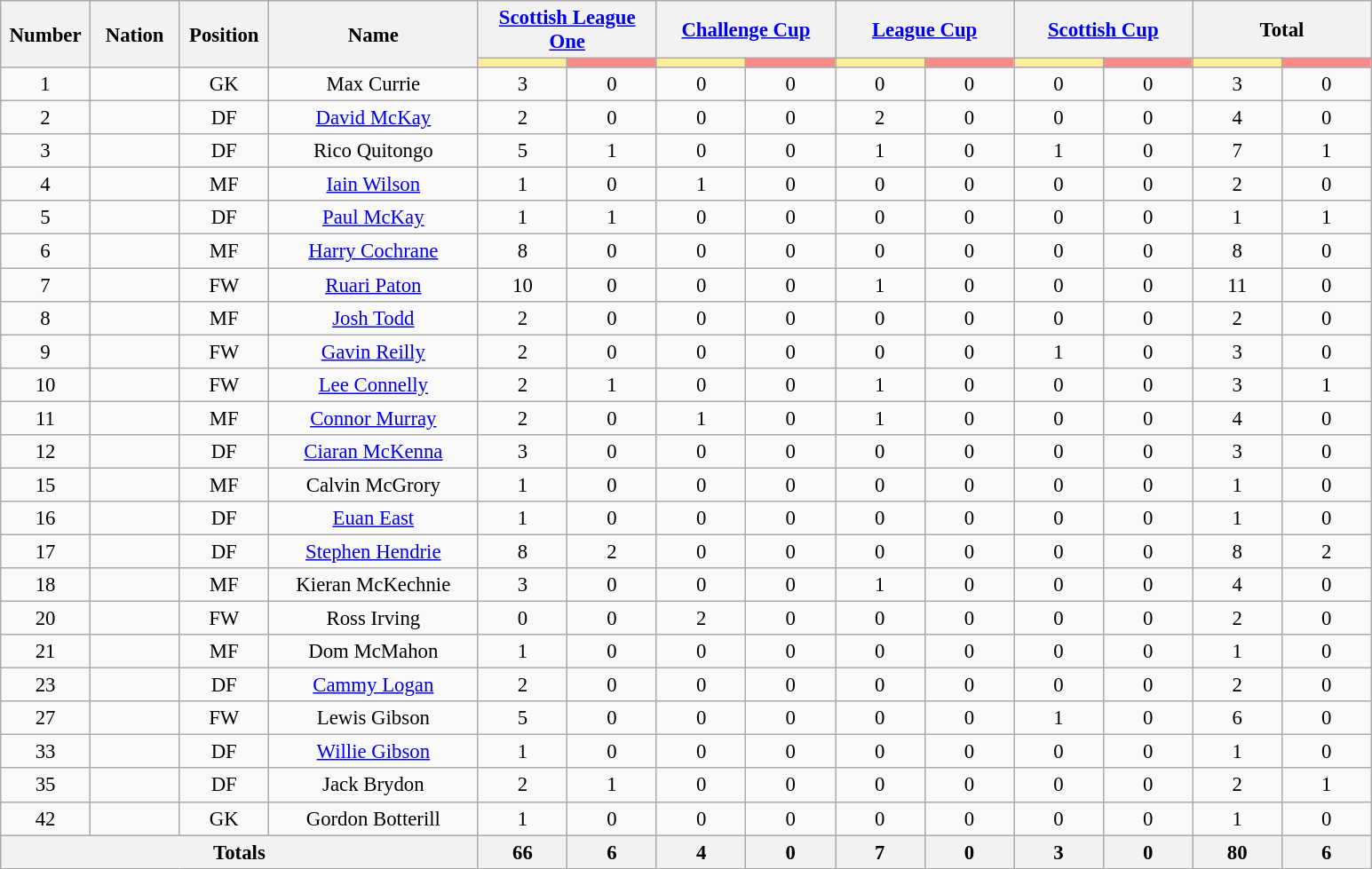<table class="wikitable" style="font-size: 95%; text-align: center">
<tr>
<th rowspan=2 width=60>Number</th>
<th rowspan=2 width=60>Nation</th>
<th rowspan=2 width=60>Position</th>
<th rowspan=2 width=150>Name</th>
<th colspan=2><a href='#'>Scottish League One</a></th>
<th colspan=2><a href='#'>Challenge Cup</a></th>
<th colspan=2><a href='#'>League Cup</a></th>
<th colspan=2><a href='#'>Scottish Cup</a></th>
<th colspan=2>Total</th>
</tr>
<tr>
<th style="width:60px; background:#fe9;"></th>
<th style="width:60px; background:#ff8888;"></th>
<th style="width:60px; background:#fe9;"></th>
<th style="width:60px; background:#ff8888;"></th>
<th style="width:60px; background:#fe9;"></th>
<th style="width:60px; background:#ff8888;"></th>
<th style="width:60px; background:#fe9;"></th>
<th style="width:60px; background:#ff8888;"></th>
<th style="width:60px; background:#fe9;"></th>
<th style="width:60px; background:#ff8888;"></th>
</tr>
<tr>
<td>1</td>
<td></td>
<td>GK</td>
<td>Max Currie</td>
<td>3</td>
<td>0</td>
<td>0</td>
<td>0</td>
<td>0</td>
<td>0</td>
<td>0</td>
<td>0</td>
<td>3</td>
<td>0</td>
</tr>
<tr>
<td>2</td>
<td></td>
<td>DF</td>
<td><a href='#'>David McKay</a></td>
<td>2</td>
<td>0</td>
<td>0</td>
<td>0</td>
<td>2</td>
<td>0</td>
<td>0</td>
<td>0</td>
<td>4</td>
<td>0</td>
</tr>
<tr>
<td>3</td>
<td></td>
<td>DF</td>
<td>Rico Quitongo</td>
<td>5</td>
<td>1</td>
<td>0</td>
<td>0</td>
<td>1</td>
<td>0</td>
<td>1</td>
<td>0</td>
<td>7</td>
<td>1</td>
</tr>
<tr>
<td>4</td>
<td></td>
<td>MF</td>
<td><a href='#'>Iain Wilson</a></td>
<td>1</td>
<td>0</td>
<td>1</td>
<td>0</td>
<td>0</td>
<td>0</td>
<td>0</td>
<td>0</td>
<td>2</td>
<td>0</td>
</tr>
<tr>
<td>5</td>
<td></td>
<td>DF</td>
<td><a href='#'>Paul McKay</a></td>
<td>1</td>
<td>1</td>
<td>0</td>
<td>0</td>
<td>0</td>
<td>0</td>
<td>0</td>
<td>0</td>
<td>1</td>
<td>1</td>
</tr>
<tr>
<td>6</td>
<td></td>
<td>MF</td>
<td><a href='#'>Harry Cochrane</a></td>
<td>8</td>
<td>0</td>
<td>0</td>
<td>0</td>
<td>0</td>
<td>0</td>
<td>0</td>
<td>0</td>
<td>8</td>
<td>0</td>
</tr>
<tr>
<td>7</td>
<td></td>
<td>FW</td>
<td><a href='#'>Ruari Paton</a></td>
<td>10</td>
<td>0</td>
<td>0</td>
<td>0</td>
<td>1</td>
<td>0</td>
<td>0</td>
<td>0</td>
<td>11</td>
<td>0</td>
</tr>
<tr>
<td>8</td>
<td></td>
<td>MF</td>
<td><a href='#'>Josh Todd</a></td>
<td>2</td>
<td>0</td>
<td>0</td>
<td>0</td>
<td>0</td>
<td>0</td>
<td>0</td>
<td>0</td>
<td>2</td>
<td>0</td>
</tr>
<tr>
<td>9</td>
<td></td>
<td>FW</td>
<td><a href='#'>Gavin Reilly</a></td>
<td>2</td>
<td>0</td>
<td>0</td>
<td>0</td>
<td>0</td>
<td>0</td>
<td>1</td>
<td>0</td>
<td>3</td>
<td>0</td>
</tr>
<tr>
<td>10</td>
<td></td>
<td>FW</td>
<td><a href='#'>Lee Connelly</a></td>
<td>2</td>
<td>1</td>
<td>0</td>
<td>0</td>
<td>1</td>
<td>0</td>
<td>0</td>
<td>0</td>
<td>3</td>
<td>1</td>
</tr>
<tr>
<td>11</td>
<td></td>
<td>MF</td>
<td><a href='#'>Connor Murray</a></td>
<td>2</td>
<td>0</td>
<td>1</td>
<td>0</td>
<td>1</td>
<td>0</td>
<td>0</td>
<td>0</td>
<td>4</td>
<td>0</td>
</tr>
<tr>
<td>12</td>
<td></td>
<td>DF</td>
<td><a href='#'>Ciaran McKenna</a></td>
<td>3</td>
<td>0</td>
<td>0</td>
<td>0</td>
<td>0</td>
<td>0</td>
<td>0</td>
<td>0</td>
<td>3</td>
<td>0</td>
</tr>
<tr>
<td>15</td>
<td></td>
<td>MF</td>
<td>Calvin McGrory</td>
<td>1</td>
<td>0</td>
<td>0</td>
<td>0</td>
<td>0</td>
<td>0</td>
<td>0</td>
<td>0</td>
<td>1</td>
<td>0</td>
</tr>
<tr>
<td>16</td>
<td></td>
<td>DF</td>
<td><a href='#'>Euan East</a></td>
<td>1</td>
<td>0</td>
<td>0</td>
<td>0</td>
<td>0</td>
<td>0</td>
<td>0</td>
<td>0</td>
<td>1</td>
<td>0</td>
</tr>
<tr>
<td>17</td>
<td></td>
<td>DF</td>
<td><a href='#'>Stephen Hendrie</a></td>
<td>8</td>
<td>2</td>
<td>0</td>
<td>0</td>
<td>0</td>
<td>0</td>
<td>0</td>
<td>0</td>
<td>8</td>
<td>2</td>
</tr>
<tr>
<td>18</td>
<td></td>
<td>MF</td>
<td>Kieran McKechnie</td>
<td>3</td>
<td>0</td>
<td>0</td>
<td>0</td>
<td>1</td>
<td>0</td>
<td>0</td>
<td>0</td>
<td>4</td>
<td>0</td>
</tr>
<tr>
<td>20</td>
<td></td>
<td>FW</td>
<td>Ross Irving</td>
<td>0</td>
<td>0</td>
<td>2</td>
<td>0</td>
<td>0</td>
<td>0</td>
<td>0</td>
<td>0</td>
<td>2</td>
<td>0</td>
</tr>
<tr>
<td>21</td>
<td></td>
<td>MF</td>
<td>Dom McMahon</td>
<td>1</td>
<td>0</td>
<td>0</td>
<td>0</td>
<td>0</td>
<td>0</td>
<td>0</td>
<td>0</td>
<td>1</td>
<td>0</td>
</tr>
<tr>
<td>23</td>
<td></td>
<td>DF</td>
<td><a href='#'>Cammy Logan</a></td>
<td>2</td>
<td>0</td>
<td>0</td>
<td>0</td>
<td>0</td>
<td>0</td>
<td>0</td>
<td>0</td>
<td>2</td>
<td>0</td>
</tr>
<tr>
<td>27</td>
<td></td>
<td>FW</td>
<td>Lewis Gibson</td>
<td>5</td>
<td>0</td>
<td>0</td>
<td>0</td>
<td>0</td>
<td>0</td>
<td>1</td>
<td>0</td>
<td>6</td>
<td>0</td>
</tr>
<tr>
<td>33</td>
<td></td>
<td>DF</td>
<td><a href='#'>Willie Gibson</a></td>
<td>1</td>
<td>0</td>
<td>0</td>
<td>0</td>
<td>0</td>
<td>0</td>
<td>0</td>
<td>0</td>
<td>1</td>
<td>0</td>
</tr>
<tr>
<td>35</td>
<td></td>
<td>DF</td>
<td>Jack Brydon</td>
<td>2</td>
<td>1</td>
<td>0</td>
<td>0</td>
<td>0</td>
<td>0</td>
<td>0</td>
<td>0</td>
<td>2</td>
<td>1</td>
</tr>
<tr>
<td>42</td>
<td></td>
<td>GK</td>
<td>Gordon Botterill</td>
<td>1</td>
<td>0</td>
<td>0</td>
<td>0</td>
<td>0</td>
<td>0</td>
<td>0</td>
<td>0</td>
<td>1</td>
<td>0</td>
</tr>
<tr>
<th colspan=4>Totals</th>
<th>66</th>
<th>6</th>
<th>4</th>
<th>0</th>
<th>7</th>
<th>0</th>
<th>3</th>
<th>0</th>
<th>80</th>
<th>6</th>
</tr>
</table>
